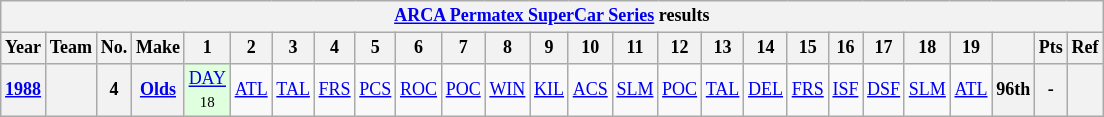<table class="wikitable" style="text-align:center; font-size:75%">
<tr>
<th colspan=45><a href='#'>ARCA Permatex SuperCar Series</a> results</th>
</tr>
<tr>
<th>Year</th>
<th>Team</th>
<th>No.</th>
<th>Make</th>
<th>1</th>
<th>2</th>
<th>3</th>
<th>4</th>
<th>5</th>
<th>6</th>
<th>7</th>
<th>8</th>
<th>9</th>
<th>10</th>
<th>11</th>
<th>12</th>
<th>13</th>
<th>14</th>
<th>15</th>
<th>16</th>
<th>17</th>
<th>18</th>
<th>19</th>
<th></th>
<th>Pts</th>
<th>Ref</th>
</tr>
<tr>
<th><a href='#'>1988</a></th>
<th></th>
<th>4</th>
<th><a href='#'>Olds</a></th>
<td style="background:#DFFFDF;"><a href='#'>DAY</a><br><small>18</small></td>
<td><a href='#'>ATL</a></td>
<td><a href='#'>TAL</a></td>
<td><a href='#'>FRS</a></td>
<td><a href='#'>PCS</a></td>
<td><a href='#'>ROC</a></td>
<td><a href='#'>POC</a></td>
<td><a href='#'>WIN</a></td>
<td><a href='#'>KIL</a></td>
<td><a href='#'>ACS</a></td>
<td><a href='#'>SLM</a></td>
<td><a href='#'>POC</a></td>
<td><a href='#'>TAL</a></td>
<td><a href='#'>DEL</a></td>
<td><a href='#'>FRS</a></td>
<td><a href='#'>ISF</a></td>
<td><a href='#'>DSF</a></td>
<td><a href='#'>SLM</a></td>
<td><a href='#'>ATL</a></td>
<th>96th</th>
<th>-</th>
<th></th>
</tr>
</table>
